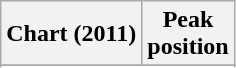<table class="wikitable plainrowheaders sortable" style="text-align:center">
<tr>
<th scope="col">Chart (2011)</th>
<th scope="col">Peak<br>position</th>
</tr>
<tr>
</tr>
<tr>
</tr>
<tr>
</tr>
<tr>
</tr>
<tr>
</tr>
<tr>
</tr>
<tr>
</tr>
</table>
